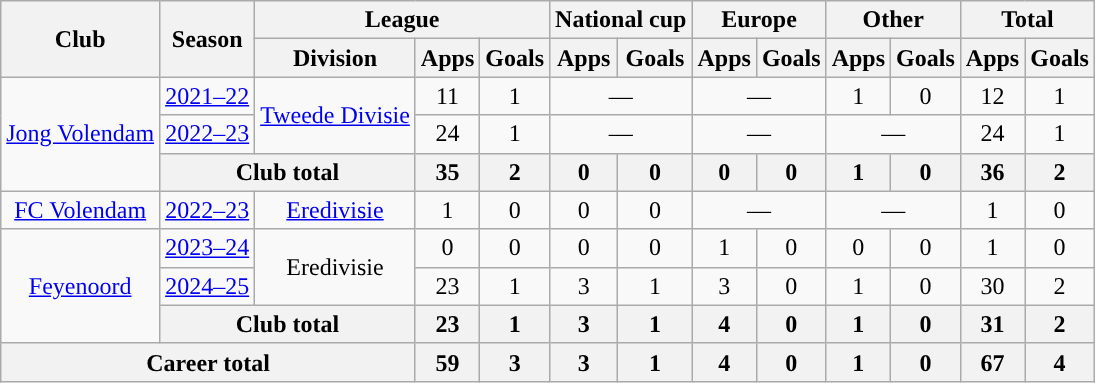<table class="wikitable" style="text-align:center">
<tr>
<th rowspan="2">Club</th>
<th rowspan="2">Season</th>
<th colspan="3">League</th>
<th colspan="2">National cup</th>
<th colspan="2">Europe</th>
<th colspan="2">Other</th>
<th colspan="2">Total</th>
</tr>
<tr>
<th>Division</th>
<th>Apps</th>
<th>Goals</th>
<th>Apps</th>
<th>Goals</th>
<th>Apps</th>
<th>Goals</th>
<th>Apps</th>
<th>Goals</th>
<th>Apps</th>
<th>Goals</th>
</tr>
<tr>
<td rowspan="3"><a href='#'>Jong Volendam</a></td>
<td><a href='#'>2021–22</a></td>
<td rowspan="2"><a href='#'>Tweede Divisie</a></td>
<td>11</td>
<td>1</td>
<td colspan="2">—</td>
<td colspan="2">—</td>
<td>1</td>
<td>0</td>
<td>12</td>
<td>1</td>
</tr>
<tr>
<td><a href='#'>2022–23</a></td>
<td>24</td>
<td>1</td>
<td colspan="2">—</td>
<td colspan="2">—</td>
<td colspan="2">—</td>
<td>24</td>
<td>1</td>
</tr>
<tr>
<th colspan="2">Club total</th>
<th>35</th>
<th>2</th>
<th>0</th>
<th>0</th>
<th>0</th>
<th>0</th>
<th>1</th>
<th>0</th>
<th>36</th>
<th>2</th>
</tr>
<tr>
<td><a href='#'>FC Volendam</a></td>
<td><a href='#'>2022–23</a></td>
<td><a href='#'>Eredivisie</a></td>
<td>1</td>
<td>0</td>
<td>0</td>
<td>0</td>
<td colspan="2">—</td>
<td colspan="2">—</td>
<td>1</td>
<td>0</td>
</tr>
<tr>
<td rowspan="3"><a href='#'>Feyenoord</a></td>
<td><a href='#'>2023–24</a></td>
<td rowspan="2">Eredivisie</td>
<td>0</td>
<td>0</td>
<td>0</td>
<td>0</td>
<td>1</td>
<td>0</td>
<td>0</td>
<td>0</td>
<td>1</td>
<td>0</td>
</tr>
<tr>
<td><a href='#'>2024–25</a></td>
<td>23</td>
<td>1</td>
<td>3</td>
<td>1</td>
<td>3</td>
<td>0</td>
<td>1</td>
<td>0</td>
<td>30</td>
<td>2</td>
</tr>
<tr>
<th colspan="2">Club total</th>
<th>23</th>
<th>1</th>
<th>3</th>
<th>1</th>
<th>4</th>
<th>0</th>
<th>1</th>
<th>0</th>
<th>31</th>
<th>2</th>
</tr>
<tr>
<th colspan="3">Career total</th>
<th>59</th>
<th>3</th>
<th>3</th>
<th>1</th>
<th>4</th>
<th>0</th>
<th>1</th>
<th>0</th>
<th>67</th>
<th>4</th>
</tr>
</table>
